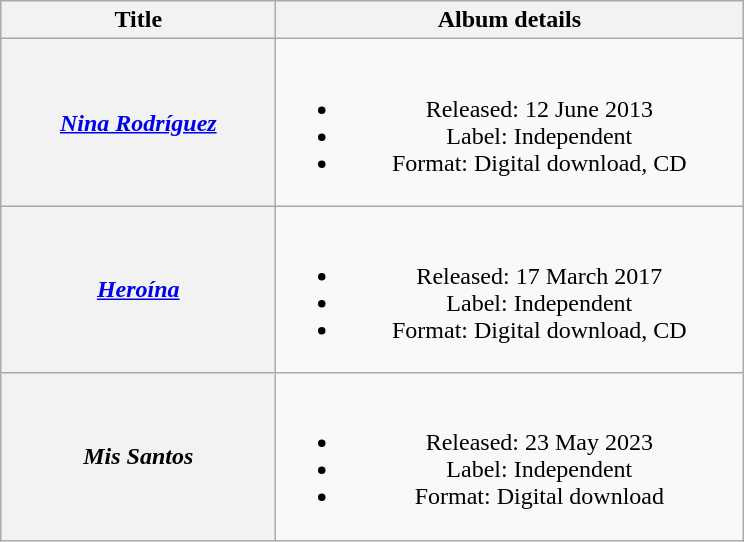<table class="wikitable" style="text-align:center;">
<tr>
<th scope="col" style="width:11em;">Title</th>
<th scope="col" style="width:19em;">Album details</th>
</tr>
<tr>
<th scope="row"><strong><em><a href='#'>Nina Rodríguez</a></em></strong></th>
<td><br><ul><li>Released: 12 June 2013</li><li>Label: Independent</li><li>Format: Digital download, CD</li></ul></td>
</tr>
<tr>
<th scope="row"><strong><em><a href='#'>Heroína</a></em></strong></th>
<td><br><ul><li>Released: 17 March 2017</li><li>Label: Independent</li><li>Format: Digital download, CD</li></ul></td>
</tr>
<tr>
<th scope="row"><strong><em>Mis Santos</em></strong></th>
<td><br><ul><li>Released: 23 May 2023</li><li>Label: Independent</li><li>Format: Digital download</li></ul></td>
</tr>
</table>
